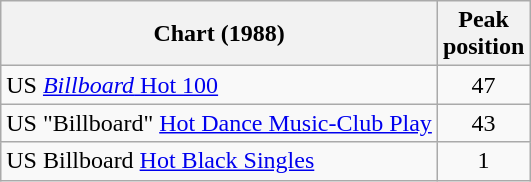<table class="wikitable sortable">
<tr>
<th>Chart (1988)</th>
<th>Peak<br>position</th>
</tr>
<tr>
<td align="left">US <a href='#'><em>Billboard</em> Hot 100</a></td>
<td align="center">47</td>
</tr>
<tr>
<td align="left">US "Billboard" <a href='#'>Hot Dance Music-Club Play</a></td>
<td style="text-align:center;">43</td>
</tr>
<tr>
<td align="left">US  Billboard <a href='#'>Hot Black Singles</a></td>
<td align="center">1</td>
</tr>
</table>
